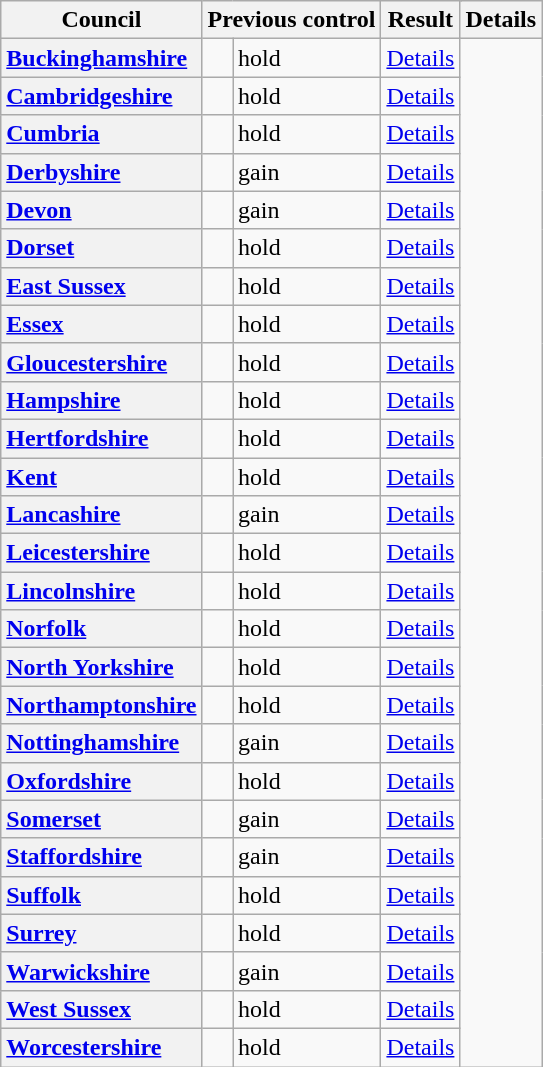<table class="wikitable" border="1">
<tr>
<th scope="col">Council</th>
<th colspan=2>Previous control</th>
<th colspan=2>Result</th>
<th scope="col">Details</th>
</tr>
<tr>
<th scope="row" style="text-align: left;"><a href='#'>Buckinghamshire</a></th>
<td></td>
<td> hold</td>
<td><a href='#'>Details</a></td>
</tr>
<tr>
<th scope="row" style="text-align: left;"><a href='#'>Cambridgeshire</a></th>
<td></td>
<td> hold</td>
<td><a href='#'>Details</a></td>
</tr>
<tr>
<th scope="row" style="text-align: left;"><a href='#'>Cumbria</a></th>
<td></td>
<td> hold</td>
<td><a href='#'>Details</a></td>
</tr>
<tr>
<th scope="row" style="text-align: left;"><a href='#'>Derbyshire</a></th>
<td></td>
<td> gain</td>
<td><a href='#'>Details</a></td>
</tr>
<tr>
<th scope="row" style="text-align: left;"><a href='#'>Devon</a></th>
<td></td>
<td> gain</td>
<td><a href='#'>Details</a></td>
</tr>
<tr>
<th scope="row" style="text-align: left;"><a href='#'>Dorset</a></th>
<td></td>
<td> hold</td>
<td><a href='#'>Details</a></td>
</tr>
<tr>
<th scope="row" style="text-align: left;"><a href='#'>East Sussex</a></th>
<td></td>
<td> hold</td>
<td><a href='#'>Details</a></td>
</tr>
<tr>
<th scope="row" style="text-align: left;"><a href='#'>Essex</a></th>
<td></td>
<td> hold</td>
<td><a href='#'>Details</a></td>
</tr>
<tr>
<th scope="row" style="text-align: left;"><a href='#'>Gloucestershire</a></th>
<td></td>
<td> hold</td>
<td><a href='#'>Details</a></td>
</tr>
<tr>
<th scope="row" style="text-align: left;"><a href='#'>Hampshire</a></th>
<td></td>
<td> hold</td>
<td><a href='#'>Details</a></td>
</tr>
<tr>
<th scope="row" style="text-align: left;"><a href='#'>Hertfordshire</a></th>
<td></td>
<td> hold</td>
<td><a href='#'>Details</a></td>
</tr>
<tr>
<th scope="row" style="text-align: left;"><a href='#'>Kent</a></th>
<td></td>
<td> hold</td>
<td><a href='#'>Details</a></td>
</tr>
<tr>
<th scope="row" style="text-align: left;"><a href='#'>Lancashire</a></th>
<td></td>
<td> gain</td>
<td><a href='#'>Details</a></td>
</tr>
<tr>
<th scope="row" style="text-align: left;"><a href='#'>Leicestershire</a></th>
<td></td>
<td> hold</td>
<td><a href='#'>Details</a></td>
</tr>
<tr>
<th scope="row" style="text-align: left;"><a href='#'>Lincolnshire</a></th>
<td></td>
<td> hold</td>
<td><a href='#'>Details</a></td>
</tr>
<tr>
<th scope="row" style="text-align: left;"><a href='#'>Norfolk</a></th>
<td></td>
<td> hold</td>
<td><a href='#'>Details</a></td>
</tr>
<tr>
<th scope="row" style="text-align: left;"><a href='#'>North Yorkshire</a></th>
<td></td>
<td> hold</td>
<td><a href='#'>Details</a></td>
</tr>
<tr>
<th scope="row" style="text-align: left;"><a href='#'>Northamptonshire</a></th>
<td></td>
<td> hold</td>
<td><a href='#'>Details</a></td>
</tr>
<tr>
<th scope="row" style="text-align: left;"><a href='#'>Nottinghamshire</a></th>
<td></td>
<td> gain</td>
<td><a href='#'>Details</a></td>
</tr>
<tr>
<th scope="row" style="text-align: left;"><a href='#'>Oxfordshire</a></th>
<td></td>
<td> hold</td>
<td><a href='#'>Details</a></td>
</tr>
<tr>
<th scope="row" style="text-align: left;"><a href='#'>Somerset</a></th>
<td></td>
<td> gain</td>
<td><a href='#'>Details</a></td>
</tr>
<tr>
<th scope="row" style="text-align: left;"><a href='#'>Staffordshire</a></th>
<td></td>
<td> gain</td>
<td><a href='#'>Details</a></td>
</tr>
<tr>
<th scope="row" style="text-align: left;"><a href='#'>Suffolk</a></th>
<td></td>
<td> hold</td>
<td><a href='#'>Details</a></td>
</tr>
<tr>
<th scope="row" style="text-align: left;"><a href='#'>Surrey</a></th>
<td></td>
<td> hold</td>
<td><a href='#'>Details</a></td>
</tr>
<tr>
<th scope="row" style="text-align: left;"><a href='#'>Warwickshire</a></th>
<td></td>
<td> gain</td>
<td><a href='#'>Details</a></td>
</tr>
<tr>
<th scope="row" style="text-align: left;"><a href='#'>West Sussex</a></th>
<td></td>
<td> hold</td>
<td><a href='#'>Details</a></td>
</tr>
<tr>
<th scope="row" style="text-align: left;"><a href='#'>Worcestershire</a></th>
<td></td>
<td> hold</td>
<td><a href='#'>Details</a></td>
</tr>
</table>
